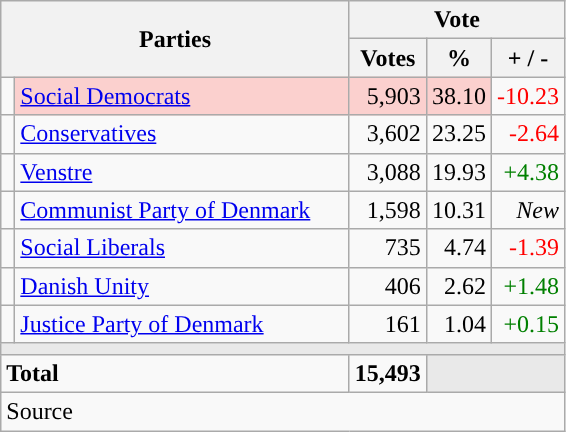<table class="wikitable" style="text-align:right;">
<tr>
<th style="text-align:centre;" rowspan="2" colspan="2" width="225">Parties</th>
<th colspan="3">Vote</th>
</tr>
<tr>
<th width="15">Votes</th>
<th width="15">%</th>
<th width="15">+ / -</th>
</tr>
<tr>
<td width="2" style="color:inherit;background:"></td>
<td bgcolor=#fbd0ce  align="left"><a href='#'>Social Democrats</a></td>
<td bgcolor=#fbd0ce>5,903</td>
<td bgcolor=#fbd0ce>38.10</td>
<td style=color:red;>-10.23</td>
</tr>
<tr>
<td width="2" style="color:inherit;background:"></td>
<td align="left"><a href='#'>Conservatives</a></td>
<td>3,602</td>
<td>23.25</td>
<td style=color:red;>-2.64</td>
</tr>
<tr>
<td width="2" style="color:inherit;background:"></td>
<td align="left"><a href='#'>Venstre</a></td>
<td>3,088</td>
<td>19.93</td>
<td style=color:green;>+4.38</td>
</tr>
<tr>
<td width="2" style="color:inherit;background:"></td>
<td align="left"><a href='#'>Communist Party of Denmark</a></td>
<td>1,598</td>
<td>10.31</td>
<td><em>New</em></td>
</tr>
<tr>
<td width="2" style="color:inherit;background:"></td>
<td align="left"><a href='#'>Social Liberals</a></td>
<td>735</td>
<td>4.74</td>
<td style=color:red;>-1.39</td>
</tr>
<tr>
<td width="2" style="color:inherit;background:"></td>
<td align="left"><a href='#'>Danish Unity</a></td>
<td>406</td>
<td>2.62</td>
<td style=color:green;>+1.48</td>
</tr>
<tr>
<td width="2" style="color:inherit;background:"></td>
<td align="left"><a href='#'>Justice Party of Denmark</a></td>
<td>161</td>
<td>1.04</td>
<td style=color:green;>+0.15</td>
</tr>
<tr>
<td colspan="7" bgcolor="#E9E9E9"></td>
</tr>
<tr>
<td align="left" colspan="2"><strong>Total</strong></td>
<td><strong>15,493</strong></td>
<td bgcolor="#E9E9E9" colspan="2"></td>
</tr>
<tr>
<td align="left" colspan="6">Source</td>
</tr>
</table>
